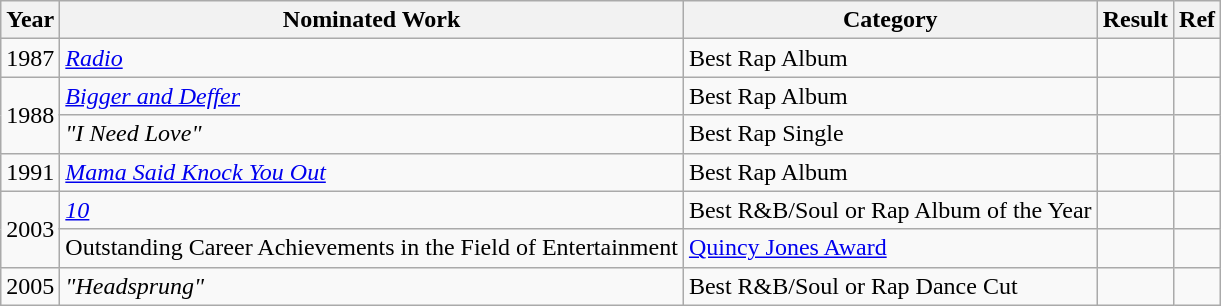<table class="wikitable">
<tr>
<th>Year</th>
<th>Nominated Work</th>
<th>Category</th>
<th>Result</th>
<th>Ref</th>
</tr>
<tr>
<td>1987</td>
<td><em><a href='#'>Radio</a></em></td>
<td>Best Rap Album</td>
<td></td>
<td></td>
</tr>
<tr>
<td rowspan="2">1988</td>
<td><em><a href='#'>Bigger and Deffer</a></em></td>
<td>Best Rap Album</td>
<td></td>
<td></td>
</tr>
<tr>
<td><em>"I Need Love"</em></td>
<td>Best Rap Single</td>
<td></td>
<td></td>
</tr>
<tr>
<td>1991</td>
<td><em><a href='#'>Mama Said Knock You Out</a></em></td>
<td>Best Rap Album</td>
<td></td>
<td></td>
</tr>
<tr>
<td rowspan="2">2003</td>
<td><em><a href='#'>10</a></em></td>
<td>Best R&B/Soul or Rap Album of the Year</td>
<td></td>
<td></td>
</tr>
<tr>
<td>Outstanding Career Achievements in the Field of Entertainment</td>
<td><a href='#'>Quincy Jones Award</a></td>
<td></td>
<td></td>
</tr>
<tr>
<td>2005</td>
<td><em>"Headsprung"</em></td>
<td>Best R&B/Soul or Rap Dance Cut</td>
<td></td>
<td></td>
</tr>
</table>
